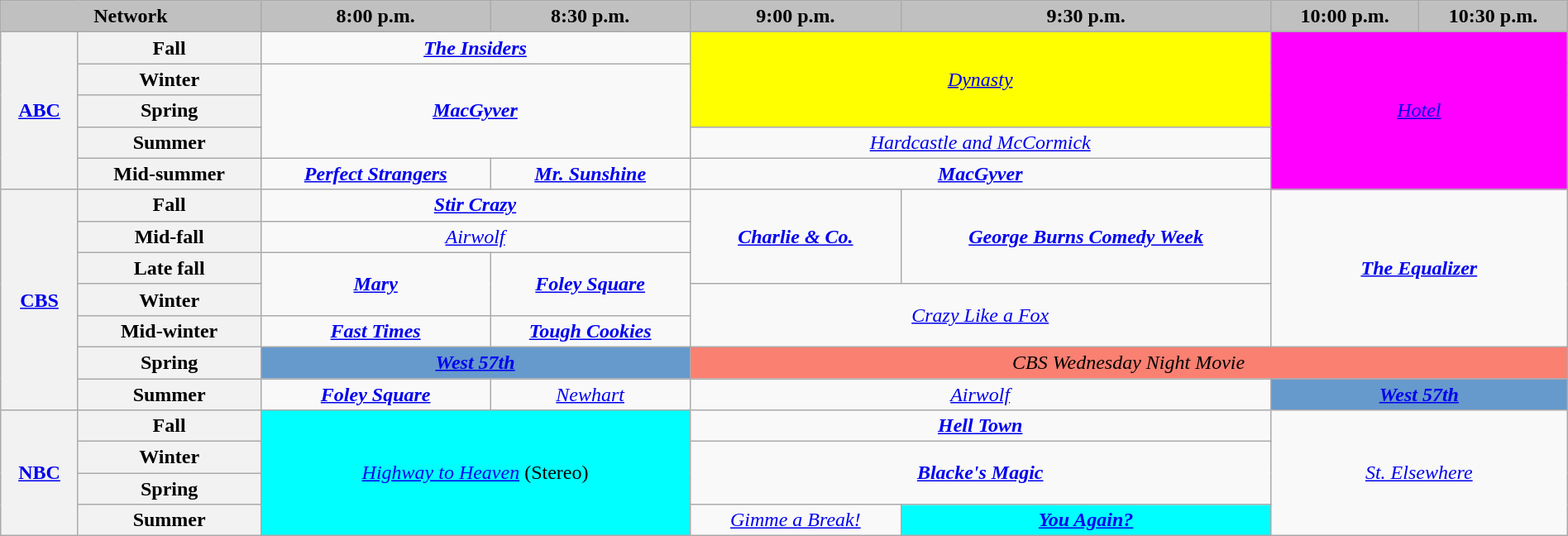<table class="wikitable" style="width:100%;margin-right:0;text-align:center">
<tr>
<th colspan="2" style="background-color:#C0C0C0;text-align:center;width">Network</th>
<th style="background-color:#C0C0C0;text-align:center">8:00 p.m.</th>
<th style="background-color:#C0C0C0;text-align:center">8:30 p.m.</th>
<th style="background-color:#C0C0C0;text-align:center">9:00 p.m.</th>
<th style="background-color:#C0C0C0;text-align:center">9:30 p.m.</th>
<th style="background-color:#C0C0C0;text-align:center">10:00 p.m.</th>
<th style="background-color:#C0C0C0;text-align:center">10:30 p.m.</th>
</tr>
<tr>
<th rowspan="5"><a href='#'>ABC</a></th>
<th>Fall</th>
<td colspan="2"><strong><em><a href='#'>The Insiders</a></em></strong></td>
<td style="background:#FFFF00;" rowspan="3" colspan="2"><em><a href='#'>Dynasty</a></em> </td>
<td style="background:#FF00FF;" rowspan="5" colspan="2"><em><a href='#'>Hotel</a></em> </td>
</tr>
<tr>
<th>Winter</th>
<td colspan="2" rowspan="3"><strong><em><a href='#'>MacGyver</a></em></strong></td>
</tr>
<tr>
<th>Spring</th>
</tr>
<tr>
<th>Summer</th>
<td colspan="2"><em><a href='#'>Hardcastle and McCormick</a></em></td>
</tr>
<tr>
<th>Mid-summer</th>
<td><strong><em><a href='#'>Perfect Strangers</a></em></strong></td>
<td><strong><em><a href='#'>Mr. Sunshine</a></em></strong></td>
<td colspan="2"><strong><em><a href='#'>MacGyver</a></em></strong></td>
</tr>
<tr>
<th rowspan="7"><a href='#'>CBS</a></th>
<th>Fall</th>
<td colspan="2"><strong><em><a href='#'>Stir Crazy</a></em></strong></td>
<td rowspan="3"><strong><em><a href='#'>Charlie & Co.</a></em></strong></td>
<td rowspan="3"><strong><em><a href='#'>George Burns Comedy Week</a></em></strong></td>
<td rowspan="5" colspan="2"><strong><em><a href='#'>The Equalizer</a></em></strong></td>
</tr>
<tr>
<th>Mid-fall</th>
<td colspan="2"><em><a href='#'>Airwolf</a></em></td>
</tr>
<tr>
<th>Late fall</th>
<td rowspan="2"><strong><em><a href='#'>Mary</a></em></strong></td>
<td rowspan="2"><strong><em><a href='#'>Foley Square</a></em></strong></td>
</tr>
<tr>
<th>Winter</th>
<td rowspan="2" colspan="2"><em><a href='#'>Crazy Like a Fox</a></em></td>
</tr>
<tr>
<th>Mid-winter</th>
<td><strong><em><a href='#'>Fast Times</a></em></strong></td>
<td><strong><em><a href='#'>Tough Cookies</a></em></strong></td>
</tr>
<tr>
<th>Spring</th>
<td colspan="2" style="background:#6699CC;"><strong><em><a href='#'>West 57th</a></em></strong></td>
<td colspan="4" style="background:#FA8072;"><em>CBS Wednesday Night Movie</em></td>
</tr>
<tr>
<th>Summer</th>
<td><strong><em><a href='#'>Foley Square</a></em></strong></td>
<td><em><a href='#'>Newhart</a></em></td>
<td colspan="2"><em><a href='#'>Airwolf</a></em></td>
<td colspan="2" style="background:#6699CC;"><strong><em><a href='#'>West 57th</a></em></strong></td>
</tr>
<tr>
<th rowspan="4"><a href='#'>NBC</a></th>
<th>Fall</th>
<td style="background:#00FFFF;" rowspan="4" colspan="2"><em><a href='#'>Highway to Heaven</a></em> (Stereo) </td>
<td colspan="2"><strong><em><a href='#'>Hell Town</a></em></strong></td>
<td rowspan="4" colspan="2"><em><a href='#'>St. Elsewhere</a></em></td>
</tr>
<tr>
<th>Winter</th>
<td colspan="2" rowspan="2"><strong><em><a href='#'>Blacke's Magic</a></em></strong></td>
</tr>
<tr>
<th>Spring</th>
</tr>
<tr>
<th>Summer</th>
<td><em><a href='#'>Gimme a Break!</a></em></td>
<td style="background:#00FFFF;"><strong><em><a href='#'>You Again?</a></em></strong> </td>
</tr>
</table>
